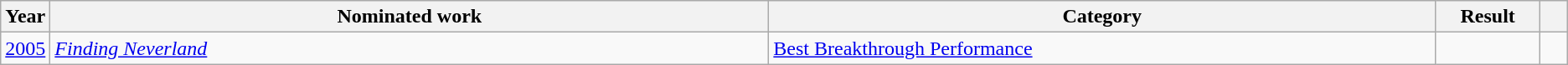<table class="wikitable">
<tr>
<th scope="col" style="width:1em;">Year</th>
<th scope="col" style="width:39em;">Nominated work</th>
<th scope="col" style="width:36em;">Category</th>
<th scope="col" style="width:5em;">Result</th>
<th scope="col" style="width:1em;"></th>
</tr>
<tr>
<td><a href='#'>2005</a></td>
<td><em><a href='#'>Finding Neverland</a></em></td>
<td><a href='#'>Best Breakthrough Performance</a></td>
<td></td>
<td></td>
</tr>
</table>
